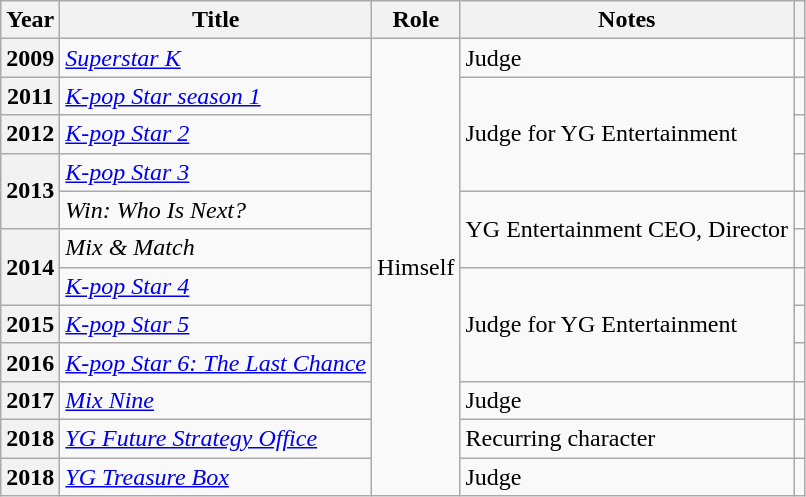<table class="wikitable plainrowheaders">
<tr>
<th scope="col">Year</th>
<th scope="col">Title</th>
<th scope="col">Role</th>
<th scope="col">Notes</th>
<th scope="col" class="unsortable"></th>
</tr>
<tr>
<th scope="row">2009</th>
<td><em><a href='#'>Superstar K</a></em></td>
<td rowspan="12">Himself</td>
<td>Judge</td>
<td style="text-align:center"></td>
</tr>
<tr>
<th scope="row">2011</th>
<td><em><a href='#'>K-pop Star season 1</a></em></td>
<td rowspan="3">Judge for YG Entertainment</td>
<td style="text-align:center"></td>
</tr>
<tr>
<th scope="row">2012</th>
<td><em><a href='#'>K-pop Star 2</a></em></td>
<td style="text-align:center"></td>
</tr>
<tr>
<th scope="row" rowspan="2">2013</th>
<td><em><a href='#'>K-pop Star 3</a></em></td>
<td style="text-align:center"></td>
</tr>
<tr>
<td><em>Win: Who Is Next?</em></td>
<td rowspan="2">YG Entertainment CEO, Director</td>
<td></td>
</tr>
<tr>
<th scope="row" rowspan="2">2014</th>
<td><em>Mix & Match</em></td>
<td></td>
</tr>
<tr>
<td><em><a href='#'>K-pop Star 4</a></em></td>
<td rowspan="3">Judge for YG Entertainment</td>
<td></td>
</tr>
<tr>
<th scope="row">2015</th>
<td><em><a href='#'>K-pop Star 5</a></em></td>
<td></td>
</tr>
<tr>
<th scope="row">2016</th>
<td><em><a href='#'>K-pop Star 6: The Last Chance</a></em></td>
<td></td>
</tr>
<tr>
<th scope="row">2017</th>
<td><em><a href='#'>Mix Nine</a></em></td>
<td>Judge</td>
<td style="text-align:center"></td>
</tr>
<tr>
<th scope="row">2018</th>
<td><em><a href='#'>YG Future Strategy Office</a></em></td>
<td>Recurring character</td>
<td></td>
</tr>
<tr>
<th scope="row">2018</th>
<td><em><a href='#'>YG Treasure Box</a></em></td>
<td>Judge</td>
<td style="text-align:center"></td>
</tr>
</table>
